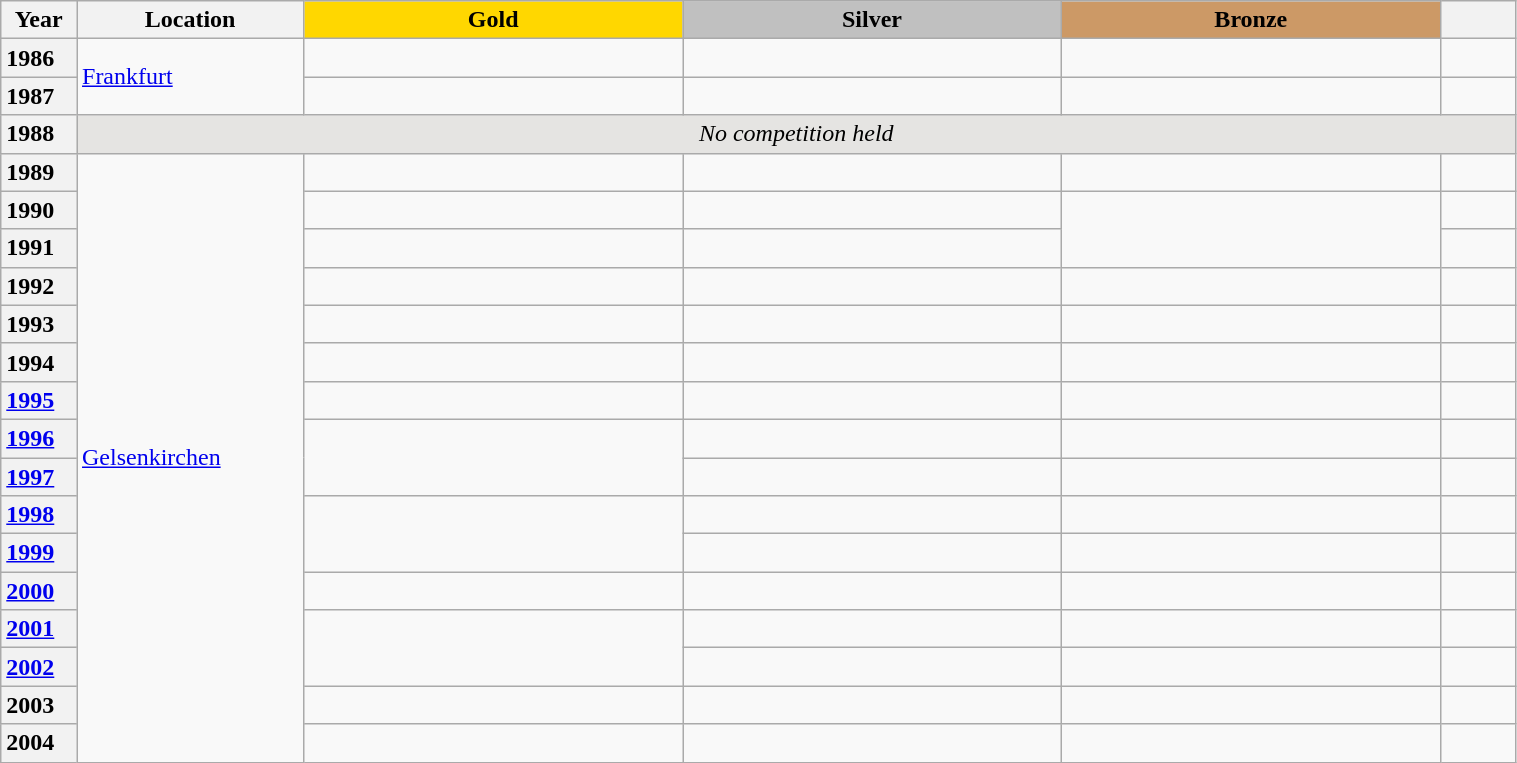<table class="wikitable unsortable" style="text-align:left; width:80%">
<tr>
<th scope="col" style="text-align:center; width:5%">Year</th>
<th scope="col" style="text-align:center; width:15%">Location</th>
<th scope="col" style="text-align:center; width:25%; background:gold">Gold</th>
<th scope="col" style="text-align:center; width:25%; background:silver">Silver</th>
<th scope="col" style="text-align:center; width:25%; background:#c96">Bronze</th>
<th scope="col" style="text-align:center; width:5%"></th>
</tr>
<tr>
<th scope="row" style="text-align:left">1986</th>
<td rowspan="2"><a href='#'>Frankfurt</a></td>
<td></td>
<td></td>
<td></td>
<td></td>
</tr>
<tr>
<th scope="row" style="text-align:left">1987</th>
<td></td>
<td></td>
<td></td>
<td></td>
</tr>
<tr>
<th scope="row" style="text-align:left">1988</th>
<td colspan="5" bgcolor="e5e4e2" align="center"><em>No competition held</em></td>
</tr>
<tr>
<th scope="row" style="text-align:left">1989</th>
<td rowspan="16"><a href='#'>Gelsenkirchen</a></td>
<td></td>
<td></td>
<td></td>
<td></td>
</tr>
<tr>
<th scope="row" style="text-align:left">1990</th>
<td></td>
<td></td>
<td rowspan="2"></td>
<td></td>
</tr>
<tr>
<th scope="row" style="text-align:left">1991</th>
<td></td>
<td></td>
<td></td>
</tr>
<tr>
<th scope="row" style="text-align:left">1992</th>
<td></td>
<td></td>
<td></td>
<td></td>
</tr>
<tr>
<th scope="row" style="text-align:left">1993</th>
<td></td>
<td></td>
<td></td>
<td></td>
</tr>
<tr>
<th scope="row" style="text-align:left">1994</th>
<td></td>
<td></td>
<td></td>
<td></td>
</tr>
<tr>
<th scope="row" style="text-align:left"><a href='#'>1995</a></th>
<td></td>
<td></td>
<td></td>
<td></td>
</tr>
<tr>
<th scope="row" style="text-align:left"><a href='#'>1996</a></th>
<td rowspan="2"></td>
<td></td>
<td></td>
<td></td>
</tr>
<tr>
<th scope="row" style="text-align:left"><a href='#'>1997</a></th>
<td></td>
<td></td>
<td></td>
</tr>
<tr>
<th scope="row" style="text-align:left"><a href='#'>1998</a></th>
<td rowspan="2"></td>
<td></td>
<td></td>
<td></td>
</tr>
<tr>
<th scope="row" style="text-align:left"><a href='#'>1999</a></th>
<td></td>
<td></td>
<td></td>
</tr>
<tr>
<th scope="row" style="text-align:left"><a href='#'>2000</a></th>
<td></td>
<td></td>
<td></td>
<td></td>
</tr>
<tr>
<th scope="row" style="text-align:left"><a href='#'>2001</a></th>
<td rowspan="2"></td>
<td></td>
<td></td>
<td></td>
</tr>
<tr>
<th scope="row" style="text-align:left"><a href='#'>2002</a></th>
<td></td>
<td></td>
<td></td>
</tr>
<tr>
<th scope="row" style="text-align:left">2003</th>
<td></td>
<td></td>
<td></td>
<td></td>
</tr>
<tr>
<th scope="row" style="text-align:left">2004</th>
<td></td>
<td></td>
<td></td>
<td></td>
</tr>
</table>
